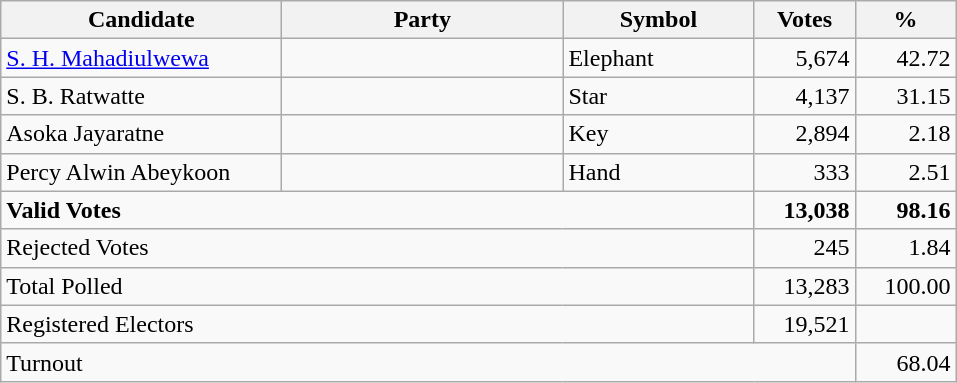<table class="wikitable" border="1" style="text-align:right;">
<tr>
<th align=left width="180">Candidate</th>
<th align=left width="180">Party</th>
<th align=left width="120">Symbol</th>
<th align=left width="60">Votes</th>
<th align=left width="60">%</th>
</tr>
<tr>
<td align=left><a href='#'>S. H. Mahadiulwewa</a></td>
<td align=left></td>
<td align=left>Elephant</td>
<td>5,674</td>
<td>42.72</td>
</tr>
<tr>
<td align=left>S. B. Ratwatte</td>
<td align=left></td>
<td align=left>Star</td>
<td>4,137</td>
<td>31.15</td>
</tr>
<tr>
<td align=left>Asoka Jayaratne</td>
<td align=left></td>
<td align=left>Key</td>
<td>2,894</td>
<td>2.18</td>
</tr>
<tr>
<td align=left>Percy Alwin Abeykoon</td>
<td align=left></td>
<td align=left>Hand</td>
<td>333</td>
<td>2.51</td>
</tr>
<tr>
<td align=left colspan=3><strong>Valid Votes</strong></td>
<td><strong>13,038</strong></td>
<td><strong>98.16</strong></td>
</tr>
<tr>
<td align=left colspan=3>Rejected Votes</td>
<td>245</td>
<td>1.84</td>
</tr>
<tr>
<td align=left colspan=3>Total Polled</td>
<td>13,283</td>
<td>100.00</td>
</tr>
<tr>
<td align=left colspan=3>Registered Electors</td>
<td>19,521</td>
<td></td>
</tr>
<tr>
<td align=left colspan=4>Turnout</td>
<td>68.04</td>
</tr>
</table>
